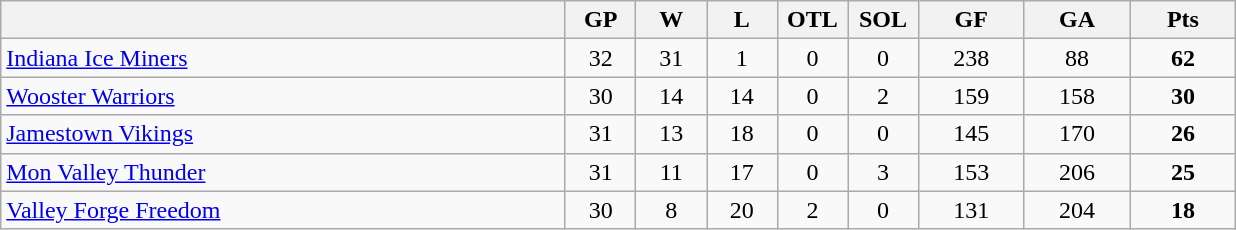<table class="wikitable">
<tr>
<th width="40%" bgcolor="#e0e0e0"></th>
<th width="5%" bgcolor="#e0e0e0">GP</th>
<th width="5%" bgcolor="#e0e0e0">W</th>
<th width="5%" bgcolor="#e0e0e0">L</th>
<th width="5%" bgcolor="#e0e0e0">OTL</th>
<th width="5%" bgcolor="#e0e0e0">SOL</th>
<th width="7.5%" bgcolor="#e0e0e0">GF</th>
<th width="7.5%" bgcolor="#e0e0e0">GA</th>
<th width="7.5%" bgcolor="#e0e0e0">Pts</th>
</tr>
<tr align="center">
<td align="left"><a href='#'>Indiana Ice Miners</a></td>
<td>32</td>
<td>31</td>
<td>1</td>
<td>0</td>
<td>0</td>
<td>238</td>
<td>88</td>
<td><strong>62</strong></td>
</tr>
<tr align="center">
<td align="left"><a href='#'>Wooster Warriors</a></td>
<td>30</td>
<td>14</td>
<td>14</td>
<td>0</td>
<td>2</td>
<td>159</td>
<td>158</td>
<td><strong>30</strong></td>
</tr>
<tr align="center">
<td align="left"><a href='#'>Jamestown Vikings</a></td>
<td>31</td>
<td>13</td>
<td>18</td>
<td>0</td>
<td>0</td>
<td>145</td>
<td>170</td>
<td><strong>26</strong></td>
</tr>
<tr align="center">
<td align="left"><a href='#'>Mon Valley Thunder</a></td>
<td>31</td>
<td>11</td>
<td>17</td>
<td>0</td>
<td>3</td>
<td>153</td>
<td>206</td>
<td><strong>25</strong></td>
</tr>
<tr align="center">
<td align="left"><a href='#'>Valley Forge Freedom</a></td>
<td>30</td>
<td>8</td>
<td>20</td>
<td>2</td>
<td>0</td>
<td>131</td>
<td>204</td>
<td><strong>18</strong></td>
</tr>
</table>
